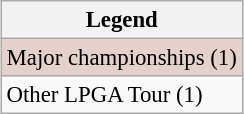<table width=53%>
<tr>
<td valign=top width=33% align=left><br><table class="wikitable" style="font-size:95%;">
<tr>
<th>Legend</th>
</tr>
<tr style="background:#e5d1cb;">
<td>Major championships (1)</td>
</tr>
<tr>
<td>Other LPGA Tour (1)</td>
</tr>
</table>
</td>
</tr>
</table>
